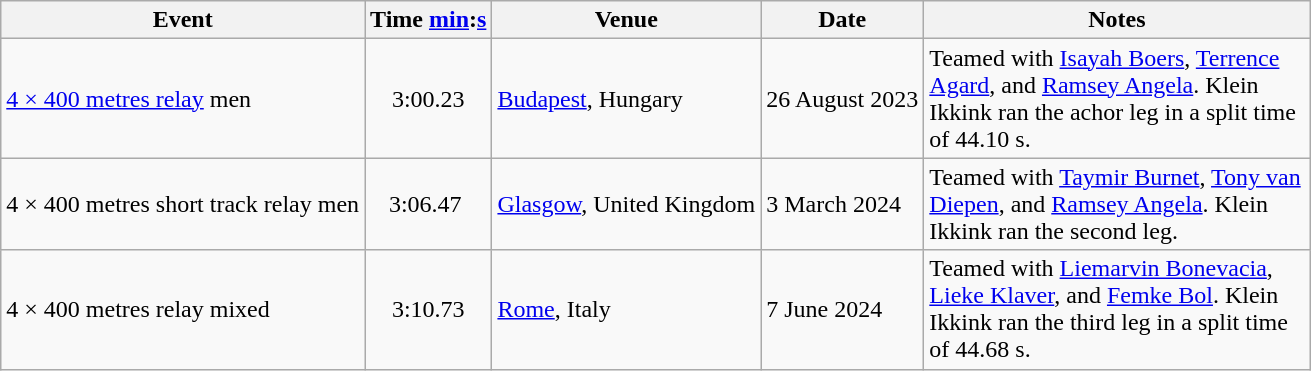<table class="wikitable plainrowheaders">
<tr>
<th scope="col">Event</th>
<th scope="col">Time <a href='#'>min</a>:<a href='#'>s</a></th>
<th scope="col">Venue</th>
<th scope="col">Date</th>
<th scope="col" style="width:250px;">Notes</th>
</tr>
<tr>
<td><a href='#'>4 × 400 metres relay</a> men</td>
<td style="text-align:center;">3:00.23</td>
<td><a href='#'>Budapest</a>, Hungary</td>
<td>26 August 2023</td>
<td>Teamed with <a href='#'>Isayah Boers</a>, <a href='#'>Terrence Agard</a>, and <a href='#'>Ramsey Angela</a>. Klein Ikkink ran the achor leg in a split time of 44.10 s.</td>
</tr>
<tr>
<td>4 × 400 metres short track relay men</td>
<td style="text-align:center;">3:06.47 </td>
<td><a href='#'>Glasgow</a>, United Kingdom</td>
<td>3 March 2024</td>
<td>Teamed with <a href='#'>Taymir Burnet</a>, <a href='#'>Tony van Diepen</a>, and <a href='#'>Ramsey Angela</a>. Klein Ikkink ran the second leg.</td>
</tr>
<tr>
<td>4 × 400 metres relay mixed</td>
<td style="text-align:center;">3:10.73</td>
<td><a href='#'>Rome</a>, Italy</td>
<td>7 June 2024</td>
<td>Teamed with <a href='#'>Liemarvin Bonevacia</a>, <a href='#'>Lieke Klaver</a>, and <a href='#'>Femke Bol</a>. Klein Ikkink ran the third leg in a split time of 44.68 s.</td>
</tr>
</table>
